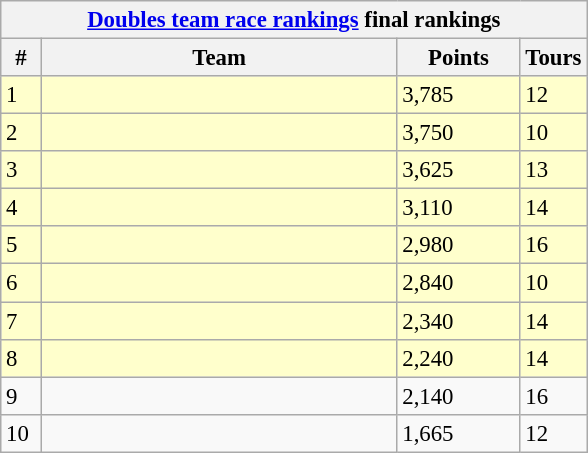<table class="wikitable" style="font-size:95%">
<tr>
<th colspan="5"><a href='#'>Doubles team race rankings</a> final rankings</th>
</tr>
<tr>
<th width="20">#</th>
<th width="230">Team</th>
<th width="75">Points</th>
<th width="15">Tours</th>
</tr>
<tr bgcolor="#ffffcc">
<td>1</td>
<td align="left"><br></td>
<td>3,785</td>
<td>12</td>
</tr>
<tr bgcolor="#ffffcc">
<td>2</td>
<td align="left"><br></td>
<td>3,750</td>
<td>10</td>
</tr>
<tr bgcolor="#ffffcc">
<td>3</td>
<td align="left"><br></td>
<td>3,625</td>
<td>13</td>
</tr>
<tr bgcolor="#ffffcc">
<td>4</td>
<td align="left"><br></td>
<td>3,110</td>
<td>14</td>
</tr>
<tr bgcolor="#ffffcc">
<td>5</td>
<td align="left"><br> </td>
<td>2,980</td>
<td>16</td>
</tr>
<tr bgcolor="#ffffcc">
<td>6</td>
<td align="left"><br></td>
<td>2,840</td>
<td>10</td>
</tr>
<tr bgcolor="#ffffcc">
<td>7</td>
<td align="left"><br></td>
<td>2,340</td>
<td>14</td>
</tr>
<tr bgcolor="#ffffcc">
<td>8</td>
<td align="left"><br> </td>
<td>2,240</td>
<td>14</td>
</tr>
<tr>
<td>9</td>
<td align="left"><br> </td>
<td>2,140</td>
<td>16</td>
</tr>
<tr>
<td>10</td>
<td align="left"> <br> </td>
<td>1,665</td>
<td>12</td>
</tr>
</table>
